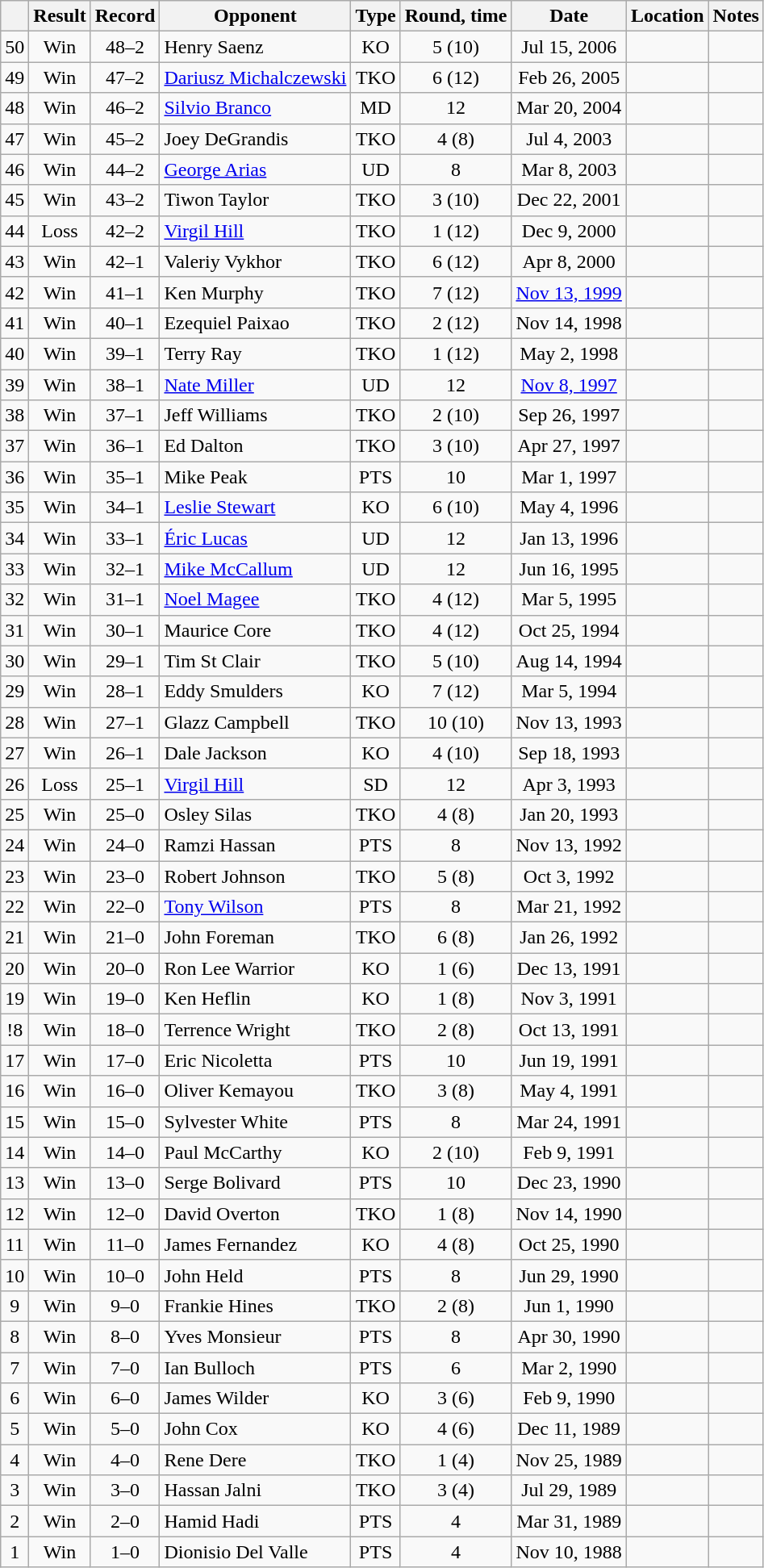<table class=wikitable style=text-align:center>
<tr>
<th></th>
<th>Result</th>
<th>Record</th>
<th>Opponent</th>
<th>Type</th>
<th>Round, time</th>
<th>Date</th>
<th>Location</th>
<th>Notes</th>
</tr>
<tr>
<td>50</td>
<td>Win</td>
<td>48–2</td>
<td align=left>Henry Saenz</td>
<td>KO</td>
<td>5 (10)</td>
<td>Jul 15, 2006</td>
<td align=left></td>
<td align=left></td>
</tr>
<tr>
<td>49</td>
<td>Win</td>
<td>47–2</td>
<td align=left><a href='#'>Dariusz Michalczewski</a></td>
<td>TKO</td>
<td>6 (12)</td>
<td>Feb 26, 2005</td>
<td align=left></td>
<td align=left></td>
</tr>
<tr>
<td>48</td>
<td>Win</td>
<td>46–2</td>
<td align=left><a href='#'>Silvio Branco</a></td>
<td>MD</td>
<td>12</td>
<td>Mar 20, 2004</td>
<td align=left></td>
<td align=left></td>
</tr>
<tr>
<td>47</td>
<td>Win</td>
<td>45–2</td>
<td align=left>Joey DeGrandis</td>
<td>TKO</td>
<td>4 (8)</td>
<td>Jul 4, 2003</td>
<td align=left></td>
<td align=left></td>
</tr>
<tr>
<td>46</td>
<td>Win</td>
<td>44–2</td>
<td align=left><a href='#'>George Arias</a></td>
<td>UD</td>
<td>8</td>
<td>Mar 8, 2003</td>
<td align=left></td>
<td align=left></td>
</tr>
<tr>
<td>45</td>
<td>Win</td>
<td>43–2</td>
<td align=left>Tiwon Taylor</td>
<td>TKO</td>
<td>3 (10)</td>
<td>Dec 22, 2001</td>
<td align=left></td>
<td align=left></td>
</tr>
<tr>
<td>44</td>
<td>Loss</td>
<td>42–2</td>
<td align=left><a href='#'>Virgil Hill</a></td>
<td>TKO</td>
<td>1 (12)</td>
<td>Dec 9, 2000</td>
<td align=left></td>
<td align=left></td>
</tr>
<tr>
<td>43</td>
<td>Win</td>
<td>42–1</td>
<td align=left>Valeriy Vykhor</td>
<td>TKO</td>
<td>6 (12)</td>
<td>Apr 8, 2000</td>
<td align=left></td>
<td align=left></td>
</tr>
<tr>
<td>42</td>
<td>Win</td>
<td>41–1</td>
<td align=left>Ken Murphy</td>
<td>TKO</td>
<td>7 (12)</td>
<td><a href='#'>Nov 13, 1999</a></td>
<td align=left></td>
<td align=left></td>
</tr>
<tr>
<td>41</td>
<td>Win</td>
<td>40–1</td>
<td align=left>Ezequiel Paixao</td>
<td>TKO</td>
<td>2 (12)</td>
<td>Nov 14, 1998</td>
<td align=left></td>
<td align=left></td>
</tr>
<tr>
<td>40</td>
<td>Win</td>
<td>39–1</td>
<td align=left>Terry Ray</td>
<td>TKO</td>
<td>1 (12)</td>
<td>May 2, 1998</td>
<td align=left></td>
<td align=left></td>
</tr>
<tr>
<td>39</td>
<td>Win</td>
<td>38–1</td>
<td align=left><a href='#'>Nate Miller</a></td>
<td>UD</td>
<td>12</td>
<td><a href='#'>Nov 8, 1997</a></td>
<td align=left></td>
<td align=left></td>
</tr>
<tr>
<td>38</td>
<td>Win</td>
<td>37–1</td>
<td align=left>Jeff Williams</td>
<td>TKO</td>
<td>2 (10)</td>
<td>Sep 26, 1997</td>
<td align=left></td>
<td align=left></td>
</tr>
<tr>
<td>37</td>
<td>Win</td>
<td>36–1</td>
<td align=left>Ed Dalton</td>
<td>TKO</td>
<td>3 (10)</td>
<td>Apr 27, 1997</td>
<td align=left></td>
<td align=left></td>
</tr>
<tr>
<td>36</td>
<td>Win</td>
<td>35–1</td>
<td align=left>Mike Peak</td>
<td>PTS</td>
<td>10</td>
<td>Mar 1, 1997</td>
<td align=left></td>
<td align=left></td>
</tr>
<tr>
<td>35</td>
<td>Win</td>
<td>34–1</td>
<td align=left><a href='#'>Leslie Stewart</a></td>
<td>KO</td>
<td>6 (10)</td>
<td>May 4, 1996</td>
<td align=left></td>
<td align=left></td>
</tr>
<tr>
<td>34</td>
<td>Win</td>
<td>33–1</td>
<td align=left><a href='#'>Éric Lucas</a></td>
<td>UD</td>
<td>12</td>
<td>Jan 13, 1996</td>
<td align=left></td>
<td align=left></td>
</tr>
<tr>
<td>33</td>
<td>Win</td>
<td>32–1</td>
<td align=left><a href='#'>Mike McCallum</a></td>
<td>UD</td>
<td>12</td>
<td>Jun 16, 1995</td>
<td align=left></td>
<td align=left></td>
</tr>
<tr>
<td>32</td>
<td>Win</td>
<td>31–1</td>
<td align=left><a href='#'>Noel Magee</a></td>
<td>TKO</td>
<td>4 (12)</td>
<td>Mar 5, 1995</td>
<td align=left></td>
<td align=left></td>
</tr>
<tr>
<td>31</td>
<td>Win</td>
<td>30–1</td>
<td align=left>Maurice Core</td>
<td>TKO</td>
<td>4 (12)</td>
<td>Oct 25, 1994</td>
<td align=left></td>
<td align=left></td>
</tr>
<tr>
<td>30</td>
<td>Win</td>
<td>29–1</td>
<td align=left>Tim St Clair</td>
<td>TKO</td>
<td>5 (10)</td>
<td>Aug 14, 1994</td>
<td align=left></td>
<td align=left></td>
</tr>
<tr>
<td>29</td>
<td>Win</td>
<td>28–1</td>
<td align=left>Eddy Smulders</td>
<td>KO</td>
<td>7 (12)</td>
<td>Mar 5, 1994</td>
<td align=left></td>
<td align=left></td>
</tr>
<tr>
<td>28</td>
<td>Win</td>
<td>27–1</td>
<td align=left>Glazz Campbell</td>
<td>TKO</td>
<td>10 (10)</td>
<td>Nov 13, 1993</td>
<td align=left></td>
<td align=left></td>
</tr>
<tr>
<td>27</td>
<td>Win</td>
<td>26–1</td>
<td align=left>Dale Jackson</td>
<td>KO</td>
<td>4 (10)</td>
<td>Sep 18, 1993</td>
<td align=left></td>
<td align=left></td>
</tr>
<tr>
<td>26</td>
<td>Loss</td>
<td>25–1</td>
<td align=left><a href='#'>Virgil Hill</a></td>
<td>SD</td>
<td>12</td>
<td>Apr 3, 1993</td>
<td align=left></td>
<td align=left></td>
</tr>
<tr>
<td>25</td>
<td>Win</td>
<td>25–0</td>
<td align=left>Osley Silas</td>
<td>TKO</td>
<td>4 (8)</td>
<td>Jan 20, 1993</td>
<td align=left></td>
<td align=left></td>
</tr>
<tr>
<td>24</td>
<td>Win</td>
<td>24–0</td>
<td align=left>Ramzi Hassan</td>
<td>PTS</td>
<td>8</td>
<td>Nov 13, 1992</td>
<td align=left></td>
<td align=left></td>
</tr>
<tr>
<td>23</td>
<td>Win</td>
<td>23–0</td>
<td align=left>Robert Johnson</td>
<td>TKO</td>
<td>5 (8)</td>
<td>Oct 3, 1992</td>
<td align=left></td>
<td align=left></td>
</tr>
<tr>
<td>22</td>
<td>Win</td>
<td>22–0</td>
<td align=left><a href='#'>Tony Wilson</a></td>
<td>PTS</td>
<td>8</td>
<td>Mar 21, 1992</td>
<td align=left></td>
<td align=left></td>
</tr>
<tr>
<td>21</td>
<td>Win</td>
<td>21–0</td>
<td align=left>John Foreman</td>
<td>TKO</td>
<td>6 (8)</td>
<td>Jan 26, 1992</td>
<td align=left></td>
<td align=left></td>
</tr>
<tr>
<td>20</td>
<td>Win</td>
<td>20–0</td>
<td align=left>Ron Lee Warrior</td>
<td>KO</td>
<td>1 (6)</td>
<td>Dec 13, 1991</td>
<td align=left></td>
<td align=left></td>
</tr>
<tr>
<td>19</td>
<td>Win</td>
<td>19–0</td>
<td align=left>Ken Heflin</td>
<td>KO</td>
<td>1 (8)</td>
<td>Nov 3, 1991</td>
<td align=left></td>
<td align=left></td>
</tr>
<tr>
<td>!8</td>
<td>Win</td>
<td>18–0</td>
<td align=left>Terrence Wright</td>
<td>TKO</td>
<td>2 (8)</td>
<td>Oct 13, 1991</td>
<td align=left></td>
<td align=left></td>
</tr>
<tr>
<td>17</td>
<td>Win</td>
<td>17–0</td>
<td align=left>Eric Nicoletta</td>
<td>PTS</td>
<td>10</td>
<td>Jun 19, 1991</td>
<td align=left></td>
<td align=left></td>
</tr>
<tr>
<td>16</td>
<td>Win</td>
<td>16–0</td>
<td align=left>Oliver Kemayou</td>
<td>TKO</td>
<td>3 (8)</td>
<td>May 4, 1991</td>
<td align=left></td>
<td align=left></td>
</tr>
<tr>
<td>15</td>
<td>Win</td>
<td>15–0</td>
<td align=left>Sylvester White</td>
<td>PTS</td>
<td>8</td>
<td>Mar 24, 1991</td>
<td align=left></td>
<td align=left></td>
</tr>
<tr>
<td>14</td>
<td>Win</td>
<td>14–0</td>
<td align=left>Paul McCarthy</td>
<td>KO</td>
<td>2 (10)</td>
<td>Feb 9, 1991</td>
<td align=left></td>
<td align=left></td>
</tr>
<tr>
<td>13</td>
<td>Win</td>
<td>13–0</td>
<td align=left>Serge Bolivard</td>
<td>PTS</td>
<td>10</td>
<td>Dec 23, 1990</td>
<td align=left></td>
<td align=left></td>
</tr>
<tr>
<td>12</td>
<td>Win</td>
<td>12–0</td>
<td align=left>David Overton</td>
<td>TKO</td>
<td>1 (8)</td>
<td>Nov 14, 1990</td>
<td align=left></td>
<td align=left></td>
</tr>
<tr>
<td>11</td>
<td>Win</td>
<td>11–0</td>
<td align=left>James Fernandez</td>
<td>KO</td>
<td>4 (8)</td>
<td>Oct 25, 1990</td>
<td align=left></td>
<td align=left></td>
</tr>
<tr>
<td>10</td>
<td>Win</td>
<td>10–0</td>
<td align=left>John Held</td>
<td>PTS</td>
<td>8</td>
<td>Jun 29, 1990</td>
<td align=left></td>
<td align=left></td>
</tr>
<tr>
<td>9</td>
<td>Win</td>
<td>9–0</td>
<td align=left>Frankie Hines</td>
<td>TKO</td>
<td>2 (8)</td>
<td>Jun 1, 1990</td>
<td align=left></td>
<td align=left></td>
</tr>
<tr>
<td>8</td>
<td>Win</td>
<td>8–0</td>
<td align=left>Yves Monsieur</td>
<td>PTS</td>
<td>8</td>
<td>Apr 30, 1990</td>
<td align=left></td>
<td align=left></td>
</tr>
<tr>
<td>7</td>
<td>Win</td>
<td>7–0</td>
<td align=left>Ian Bulloch</td>
<td>PTS</td>
<td>6</td>
<td>Mar 2, 1990</td>
<td align=left></td>
<td align=left></td>
</tr>
<tr>
<td>6</td>
<td>Win</td>
<td>6–0</td>
<td align=left>James Wilder</td>
<td>KO</td>
<td>3 (6)</td>
<td>Feb 9, 1990</td>
<td align=left></td>
<td align=left></td>
</tr>
<tr>
<td>5</td>
<td>Win</td>
<td>5–0</td>
<td align=left>John Cox</td>
<td>KO</td>
<td>4 (6)</td>
<td>Dec 11, 1989</td>
<td align=left></td>
<td align=left></td>
</tr>
<tr>
<td>4</td>
<td>Win</td>
<td>4–0</td>
<td align=left>Rene Dere</td>
<td>TKO</td>
<td>1 (4)</td>
<td>Nov 25, 1989</td>
<td align=left></td>
<td align=left></td>
</tr>
<tr>
<td>3</td>
<td>Win</td>
<td>3–0</td>
<td align=left>Hassan Jalni</td>
<td>TKO</td>
<td>3 (4)</td>
<td>Jul 29, 1989</td>
<td align=left></td>
<td align=left></td>
</tr>
<tr>
<td>2</td>
<td>Win</td>
<td>2–0</td>
<td align=left>Hamid Hadi</td>
<td>PTS</td>
<td>4</td>
<td>Mar 31, 1989</td>
<td align=left></td>
<td align=left></td>
</tr>
<tr>
<td>1</td>
<td>Win</td>
<td>1–0</td>
<td align=left>Dionisio Del Valle</td>
<td>PTS</td>
<td>4</td>
<td>Nov 10, 1988</td>
<td align=left></td>
<td align=left></td>
</tr>
</table>
